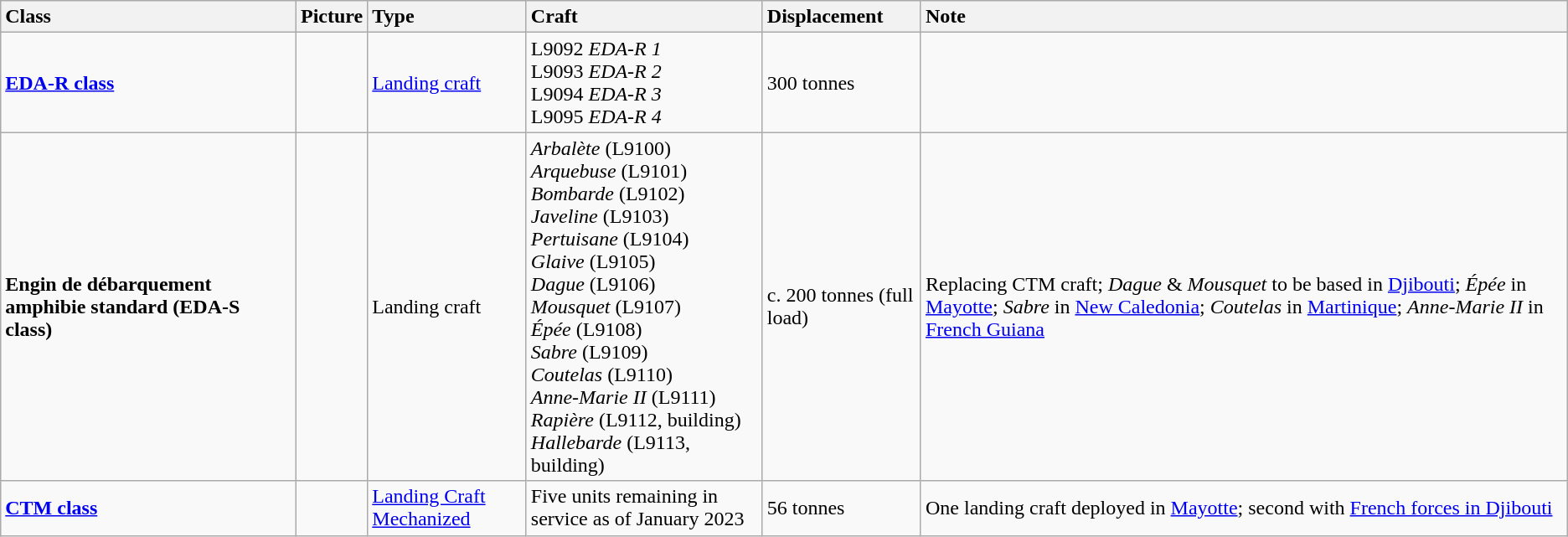<table class="wikitable">
<tr>
<th style="text-align:left;">Class</th>
<th style="text-align:left;">Picture</th>
<th style="text-align:left;">Type</th>
<th style="text-align:left;">Craft</th>
<th style="text-align:left;">Displacement</th>
<th style="text-align:left;">Note</th>
</tr>
<tr>
<td><strong><a href='#'>EDA-R class</a></strong></td>
<td></td>
<td><a href='#'>Landing craft</a></td>
<td>L9092 <em>EDA-R 1</em><br> L9093 <em>EDA-R 2</em><br> L9094 <em>EDA-R 3</em><br> L9095 <em>EDA-R 4</em></td>
<td>300 tonnes</td>
<td></td>
</tr>
<tr>
<td><strong>Engin de débarquement amphibie standard (EDA-S class)</strong></td>
<td></td>
<td>Landing craft</td>
<td><em>Arbalète</em> (L9100) <br> <em>Arquebuse</em> (L9101) <br> <em>Bombarde</em> (L9102)<br> <em>Javeline</em> (L9103)<br> <em>Pertuisane</em> (L9104) <br> <em>Glaive</em> (L9105)<br> <em>Dague</em> (L9106)<br> <em>Mousquet</em> (L9107)<br> <em>Épée</em> (L9108)<br> <em>Sabre</em> (L9109) <br> <em>Coutelas</em> (L9110) <br> <em>Anne-Marie II</em> (L9111)<br> <em>Rapière</em> (L9112, building) <br> <em>Hallebarde</em> (L9113, building) <br></td>
<td>c. 200 tonnes (full load)</td>
<td>Replacing CTM craft; <em>Dague</em> & <em>Mousquet</em> to be based in <a href='#'>Djibouti</a>; <em>Épée</em> in <a href='#'>Mayotte</a>; <em>Sabre</em> in <a href='#'>New Caledonia</a>; <em>Coutelas</em> in <a href='#'>Martinique</a>; <em>Anne-Marie II</em> in <a href='#'>French Guiana</a></td>
</tr>
<tr>
<td><strong><a href='#'>CTM class</a></strong></td>
<td></td>
<td><a href='#'>Landing Craft Mechanized</a></td>
<td>Five units remaining in service as of January 2023</td>
<td>56 tonnes</td>
<td>One landing craft deployed in <a href='#'>Mayotte</a>; second with <a href='#'>French forces in Djibouti</a></td>
</tr>
</table>
